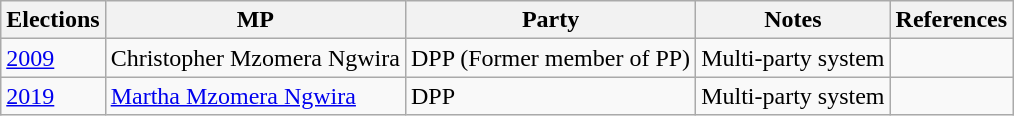<table class="wikitable">
<tr>
<th>Elections</th>
<th>MP</th>
<th>Party</th>
<th>Notes</th>
<th>References</th>
</tr>
<tr>
<td><a href='#'>2009</a></td>
<td>Christopher Mzomera Ngwira</td>
<td>DPP (Former member of PP)</td>
<td>Multi-party system</td>
<td></td>
</tr>
<tr>
<td><a href='#'>2019</a></td>
<td><a href='#'>Martha Mzomera Ngwira</a></td>
<td>DPP</td>
<td>Multi-party system</td>
<td></td>
</tr>
</table>
